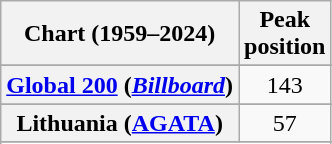<table class="wikitable sortable plainrowheaders" style="text-align:center">
<tr>
<th scope="col">Chart (1959–2024)</th>
<th scope="col">Peak<br>position</th>
</tr>
<tr>
</tr>
<tr>
</tr>
<tr>
<th scope="row"><a href='#'>Global 200</a> (<em><a href='#'>Billboard</a></em>)</th>
<td>143</td>
</tr>
<tr>
</tr>
<tr>
<th scope="row">Lithuania (<a href='#'>AGATA</a>)</th>
<td>57</td>
</tr>
<tr>
</tr>
<tr>
</tr>
<tr>
</tr>
<tr>
</tr>
</table>
